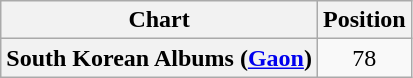<table class="wikitable plainrowheaders">
<tr>
<th scope="col">Chart</th>
<th scope="col">Position</th>
</tr>
<tr>
<th scope="row">South Korean Albums (<a href='#'>Gaon</a>)</th>
<td style="text-align:center">78</td>
</tr>
</table>
